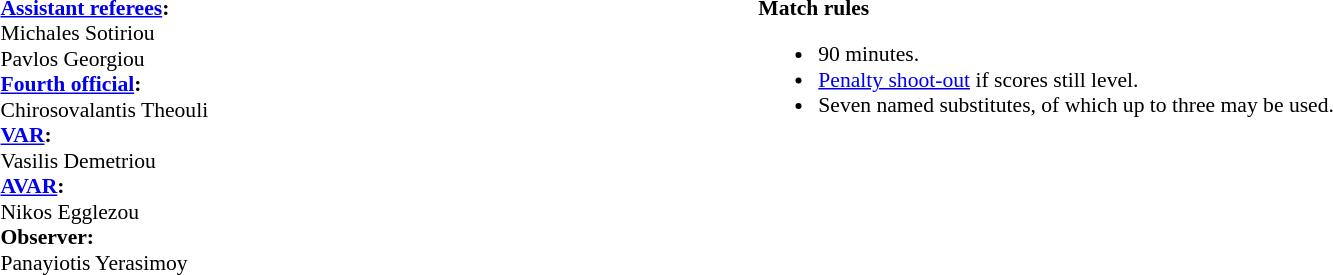<table width=100% style="font-size:90%">
<tr>
<td><br><strong><a href='#'>Assistant referees</a>:</strong>
<br>Michales Sotiriou
<br>Pavlos Georgiou
<br><strong><a href='#'>Fourth official</a>:</strong>
<br>Chirosovalantis Theouli
<br><strong><a href='#'>VAR</a>:</strong>
<br>Vasilis Demetriou
<br><strong><a href='#'>AVAR</a>:</strong>
<br>Nikos Egglezou
<br><strong>Observer:</strong>
<br>Panayiotis Yerasimoy</td>
<td style="width:60%; vertical-align:top;"><br><strong>Match rules</strong><ul><li>90 minutes.</li><li><a href='#'>Penalty shoot-out</a> if scores still level.</li><li>Seven named substitutes, of which up to three may be used.</li></ul></td>
</tr>
</table>
